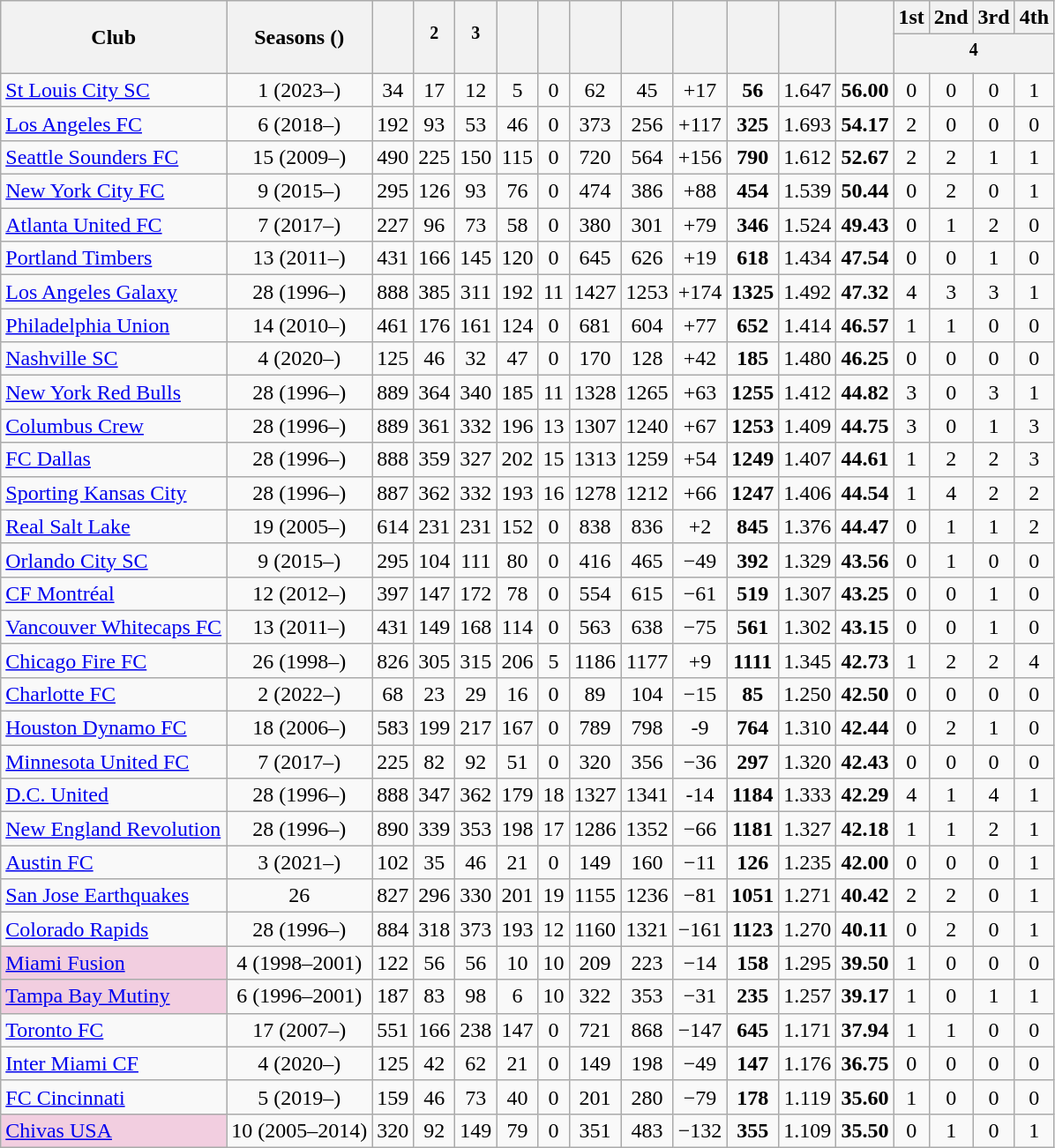<table class="wikitable sortable" style="text-align:center">
<tr>
<th rowspan="2">Club</th>
<th rowspan="2" data-sort-type="number">Seasons ()</th>
<th rowspan="2"></th>
<th rowspan="2"><sup>2</sup></th>
<th rowspan="2"><sup>3</sup></th>
<th rowspan="2"></th>
<th rowspan="2"></th>
<th rowspan="2"></th>
<th rowspan="2"></th>
<th rowspan="2"></th>
<th rowspan="2"></th>
<th rowspan="2"></th>
<th rowspan="2"></th>
<th>1st</th>
<th>2nd</th>
<th>3rd</th>
<th>4th</th>
</tr>
<tr class=unsortable>
<th colspan="9"><sup>4</sup></th>
</tr>
<tr>
<td align="left"><a href='#'>St Louis City SC</a></td>
<td>1 (2023–)</td>
<td>34</td>
<td>17</td>
<td>12</td>
<td>5</td>
<td>0</td>
<td>62</td>
<td>45</td>
<td>+17</td>
<td><strong>56</strong></td>
<td>1.647</td>
<td><strong>56.00</strong></td>
<td>0</td>
<td>0</td>
<td>0</td>
<td>1</td>
</tr>
<tr>
<td align="left"><a href='#'>Los Angeles FC</a></td>
<td>6 (2018–)</td>
<td>192</td>
<td>93</td>
<td>53</td>
<td>46</td>
<td>0</td>
<td>373</td>
<td>256</td>
<td>+117</td>
<td><strong>325</strong></td>
<td>1.693</td>
<td><strong>54.17</strong></td>
<td>2</td>
<td>0</td>
<td>0</td>
<td>0</td>
</tr>
<tr>
<td align="left"><a href='#'>Seattle Sounders FC</a></td>
<td>15 (2009–)</td>
<td>490</td>
<td>225</td>
<td>150</td>
<td>115</td>
<td>0</td>
<td>720</td>
<td>564</td>
<td>+156</td>
<td><strong>790</strong></td>
<td>1.612</td>
<td><strong>52.67</strong></td>
<td>2</td>
<td>2</td>
<td>1</td>
<td>1</td>
</tr>
<tr>
<td align="left"><a href='#'>New York City FC</a></td>
<td>9 (2015–)</td>
<td>295</td>
<td>126</td>
<td>93</td>
<td>76</td>
<td>0</td>
<td>474</td>
<td>386</td>
<td>+88</td>
<td><strong>454</strong></td>
<td>1.539</td>
<td><strong>50.44</strong></td>
<td>0</td>
<td>2</td>
<td>0</td>
<td>1</td>
</tr>
<tr>
<td align="left"><a href='#'>Atlanta United FC</a></td>
<td>7 (2017–)</td>
<td>227</td>
<td>96</td>
<td>73</td>
<td>58</td>
<td>0</td>
<td>380</td>
<td>301</td>
<td>+79</td>
<td><strong>346</strong></td>
<td>1.524</td>
<td><strong>49.43</strong></td>
<td>0</td>
<td>1</td>
<td>2</td>
<td>0</td>
</tr>
<tr>
<td align="left"><a href='#'>Portland Timbers</a></td>
<td>13 (2011–)</td>
<td>431</td>
<td>166</td>
<td>145</td>
<td>120</td>
<td>0</td>
<td>645</td>
<td>626</td>
<td>+19</td>
<td><strong>618</strong></td>
<td>1.434</td>
<td><strong>47.54</strong></td>
<td>0</td>
<td>0</td>
<td>1</td>
<td>0</td>
</tr>
<tr>
<td align="left"><a href='#'>Los Angeles Galaxy</a></td>
<td>28 (1996–)</td>
<td>888</td>
<td>385</td>
<td>311</td>
<td>192</td>
<td>11</td>
<td>1427</td>
<td>1253</td>
<td>+174</td>
<td><strong>1325</strong></td>
<td>1.492</td>
<td><strong>47.32</strong></td>
<td>4</td>
<td>3</td>
<td>3</td>
<td>1</td>
</tr>
<tr>
<td align="left"><a href='#'>Philadelphia Union</a></td>
<td>14 (2010–)</td>
<td>461</td>
<td>176</td>
<td>161</td>
<td>124</td>
<td>0</td>
<td>681</td>
<td>604</td>
<td>+77</td>
<td><strong>652</strong></td>
<td>1.414</td>
<td><strong>46.57</strong></td>
<td>1</td>
<td>1</td>
<td>0</td>
<td>0</td>
</tr>
<tr>
<td align="left"><a href='#'>Nashville SC</a></td>
<td>4 (2020–)</td>
<td>125</td>
<td>46</td>
<td>32</td>
<td>47</td>
<td>0</td>
<td>170</td>
<td>128</td>
<td>+42</td>
<td><strong>185</strong></td>
<td>1.480</td>
<td><strong>46.25</strong></td>
<td>0</td>
<td>0</td>
<td>0</td>
<td>0</td>
</tr>
<tr>
<td align="left"><a href='#'>New York Red Bulls</a></td>
<td>28 (1996–)</td>
<td>889</td>
<td>364</td>
<td>340</td>
<td>185</td>
<td>11</td>
<td>1328</td>
<td>1265</td>
<td>+63</td>
<td><strong>1255</strong></td>
<td>1.412</td>
<td><strong>44.82</strong></td>
<td>3</td>
<td>0</td>
<td>3</td>
<td>1</td>
</tr>
<tr>
<td align="left"><a href='#'>Columbus Crew</a></td>
<td>28 (1996–)</td>
<td>889</td>
<td>361</td>
<td>332</td>
<td>196</td>
<td>13</td>
<td>1307</td>
<td>1240</td>
<td>+67</td>
<td><strong>1253</strong></td>
<td>1.409</td>
<td><strong>44.75</strong></td>
<td>3</td>
<td>0</td>
<td>1</td>
<td>3</td>
</tr>
<tr>
<td align="left"><a href='#'>FC Dallas</a></td>
<td>28 (1996–)</td>
<td>888</td>
<td>359</td>
<td>327</td>
<td>202</td>
<td>15</td>
<td>1313</td>
<td>1259</td>
<td>+54</td>
<td><strong>1249</strong></td>
<td>1.407</td>
<td><strong>44.61</strong></td>
<td>1</td>
<td>2</td>
<td>2</td>
<td>3</td>
</tr>
<tr>
<td align="left"><a href='#'>Sporting Kansas City</a></td>
<td>28 (1996–)</td>
<td>887</td>
<td>362</td>
<td>332</td>
<td>193</td>
<td>16</td>
<td>1278</td>
<td>1212</td>
<td>+66</td>
<td><strong>1247</strong></td>
<td>1.406</td>
<td><strong>44.54</strong></td>
<td>1</td>
<td>4</td>
<td>2</td>
<td>2</td>
</tr>
<tr>
<td align="left"><a href='#'>Real Salt Lake</a></td>
<td>19 (2005–)</td>
<td>614</td>
<td>231</td>
<td>231</td>
<td>152</td>
<td>0</td>
<td>838</td>
<td>836</td>
<td>+2</td>
<td><strong>845</strong></td>
<td>1.376</td>
<td><strong>44.47</strong></td>
<td>0</td>
<td>1</td>
<td>1</td>
<td>2</td>
</tr>
<tr>
<td align="left"><a href='#'>Orlando City SC</a></td>
<td>9 (2015–)</td>
<td>295</td>
<td>104</td>
<td>111</td>
<td>80</td>
<td>0</td>
<td>416</td>
<td>465</td>
<td>−49</td>
<td><strong>392</strong></td>
<td>1.329</td>
<td><strong>43.56</strong></td>
<td>0</td>
<td>1</td>
<td>0</td>
<td>0</td>
</tr>
<tr>
<td align="left"><a href='#'>CF Montréal</a></td>
<td>12 (2012–)</td>
<td>397</td>
<td>147</td>
<td>172</td>
<td>78</td>
<td>0</td>
<td>554</td>
<td>615</td>
<td>−61</td>
<td><strong>519</strong></td>
<td>1.307</td>
<td><strong>43.25</strong></td>
<td>0</td>
<td>0</td>
<td>1</td>
<td>0</td>
</tr>
<tr>
<td align="left"><a href='#'>Vancouver Whitecaps FC</a></td>
<td>13 (2011–)</td>
<td>431</td>
<td>149</td>
<td>168</td>
<td>114</td>
<td>0</td>
<td>563</td>
<td>638</td>
<td>−75</td>
<td><strong>561</strong></td>
<td>1.302</td>
<td><strong>43.15</strong></td>
<td>0</td>
<td>0</td>
<td>1</td>
<td>0</td>
</tr>
<tr>
<td align="left"><a href='#'>Chicago Fire FC</a></td>
<td>26 (1998–)</td>
<td>826</td>
<td>305</td>
<td>315</td>
<td>206</td>
<td>5</td>
<td>1186</td>
<td>1177</td>
<td>+9</td>
<td><strong>1111</strong></td>
<td>1.345</td>
<td><strong>42.73</strong></td>
<td>1</td>
<td>2</td>
<td>2</td>
<td>4</td>
</tr>
<tr>
<td align="left"><a href='#'>Charlotte FC</a></td>
<td>2 (2022–)</td>
<td>68</td>
<td>23</td>
<td>29</td>
<td>16</td>
<td>0</td>
<td>89</td>
<td>104</td>
<td>−15</td>
<td><strong>85</strong></td>
<td>1.250</td>
<td><strong>42.50</strong></td>
<td>0</td>
<td>0</td>
<td>0</td>
<td>0</td>
</tr>
<tr>
<td align="left"><a href='#'>Houston Dynamo FC</a></td>
<td>18 (2006–)</td>
<td>583</td>
<td>199</td>
<td>217</td>
<td>167</td>
<td>0</td>
<td>789</td>
<td>798</td>
<td>-9</td>
<td><strong>764</strong></td>
<td>1.310</td>
<td><strong>42.44</strong></td>
<td>0</td>
<td>2</td>
<td>1</td>
<td>0</td>
</tr>
<tr>
<td align="left"><a href='#'>Minnesota United FC</a></td>
<td>7 (2017–)</td>
<td>225</td>
<td>82</td>
<td>92</td>
<td>51</td>
<td>0</td>
<td>320</td>
<td>356</td>
<td>−36</td>
<td><strong>297</strong></td>
<td>1.320</td>
<td><strong>42.43</strong></td>
<td>0</td>
<td>0</td>
<td>0</td>
<td>0</td>
</tr>
<tr>
<td align="left"><a href='#'>D.C. United</a></td>
<td>28 (1996–)</td>
<td>888</td>
<td>347</td>
<td>362</td>
<td>179</td>
<td>18</td>
<td>1327</td>
<td>1341</td>
<td>-14</td>
<td><strong>1184</strong></td>
<td>1.333</td>
<td><strong>42.29</strong></td>
<td>4</td>
<td>1</td>
<td>4</td>
<td>1</td>
</tr>
<tr>
<td align="left"><a href='#'>New England Revolution</a></td>
<td>28 (1996–)</td>
<td>890</td>
<td>339</td>
<td>353</td>
<td>198</td>
<td>17</td>
<td>1286</td>
<td>1352</td>
<td>−66</td>
<td><strong>1181</strong></td>
<td>1.327</td>
<td><strong>42.18</strong></td>
<td>1</td>
<td>1</td>
<td>2</td>
<td>1</td>
</tr>
<tr>
<td align="left"><a href='#'>Austin FC</a></td>
<td>3 (2021–)</td>
<td>102</td>
<td>35</td>
<td>46</td>
<td>21</td>
<td>0</td>
<td>149</td>
<td>160</td>
<td>−11</td>
<td><strong>126</strong></td>
<td>1.235</td>
<td><strong>42.00</strong></td>
<td>0</td>
<td>0</td>
<td>0</td>
<td>1</td>
</tr>
<tr>
<td align="left"><a href='#'>San Jose Earthquakes</a></td>
<td>26 </td>
<td>827</td>
<td>296</td>
<td>330</td>
<td>201</td>
<td>19</td>
<td>1155</td>
<td>1236</td>
<td>−81</td>
<td><strong>1051</strong></td>
<td>1.271</td>
<td><strong>40.42</strong></td>
<td>2</td>
<td>2</td>
<td>0</td>
<td>1</td>
</tr>
<tr>
<td align="left"><a href='#'>Colorado Rapids</a></td>
<td>28 (1996–)</td>
<td>884</td>
<td>318</td>
<td>373</td>
<td>193</td>
<td>12</td>
<td>1160</td>
<td>1321</td>
<td>−161</td>
<td><strong>1123</strong></td>
<td>1.270</td>
<td><strong>40.11</strong></td>
<td>0</td>
<td>2</td>
<td>0</td>
<td>1</td>
</tr>
<tr>
<td style="background: #F2CEE0" align="left"><a href='#'>Miami Fusion</a></td>
<td>4 (1998–2001)</td>
<td>122</td>
<td>56</td>
<td>56</td>
<td>10</td>
<td>10</td>
<td>209</td>
<td>223</td>
<td>−14</td>
<td><strong>158</strong></td>
<td>1.295</td>
<td><strong>39.50</strong></td>
<td>1</td>
<td>0</td>
<td>0</td>
<td>0</td>
</tr>
<tr>
<td style="background: #F2CEE0" align="left"><a href='#'>Tampa Bay Mutiny</a></td>
<td>6 (1996–2001)</td>
<td>187</td>
<td>83</td>
<td>98</td>
<td>6</td>
<td>10</td>
<td>322</td>
<td>353</td>
<td>−31</td>
<td><strong>235</strong></td>
<td>1.257</td>
<td><strong>39.17</strong></td>
<td>1</td>
<td>0</td>
<td>1</td>
<td>1</td>
</tr>
<tr>
<td align="left"><a href='#'>Toronto FC</a></td>
<td>17 (2007–)</td>
<td>551</td>
<td>166</td>
<td>238</td>
<td>147</td>
<td>0</td>
<td>721</td>
<td>868</td>
<td>−147</td>
<td><strong>645</strong></td>
<td>1.171</td>
<td><strong>37.94</strong></td>
<td>1</td>
<td>1</td>
<td>0</td>
<td>0</td>
</tr>
<tr>
<td align="left"><a href='#'>Inter Miami CF</a></td>
<td>4 (2020–)</td>
<td>125</td>
<td>42</td>
<td>62</td>
<td>21</td>
<td>0</td>
<td>149</td>
<td>198</td>
<td>−49</td>
<td><strong>147</strong></td>
<td>1.176</td>
<td><strong>36.75</strong></td>
<td>0</td>
<td>0</td>
<td>0</td>
<td>0</td>
</tr>
<tr>
<td align="left"><a href='#'>FC Cincinnati</a></td>
<td>5 (2019–)</td>
<td>159</td>
<td>46</td>
<td>73</td>
<td>40</td>
<td>0</td>
<td>201</td>
<td>280</td>
<td>−79</td>
<td><strong>178</strong></td>
<td>1.119</td>
<td><strong>35.60</strong></td>
<td>1</td>
<td>0</td>
<td>0</td>
<td>0</td>
</tr>
<tr>
<td style="background: #F2CEE0" align="left"><a href='#'>Chivas USA</a></td>
<td>10 (2005–2014)</td>
<td>320</td>
<td>92</td>
<td>149</td>
<td>79</td>
<td>0</td>
<td>351</td>
<td>483</td>
<td>−132</td>
<td><strong>355</strong></td>
<td>1.109</td>
<td><strong>35.50</strong></td>
<td>0</td>
<td>1</td>
<td>0</td>
<td>1</td>
</tr>
</table>
